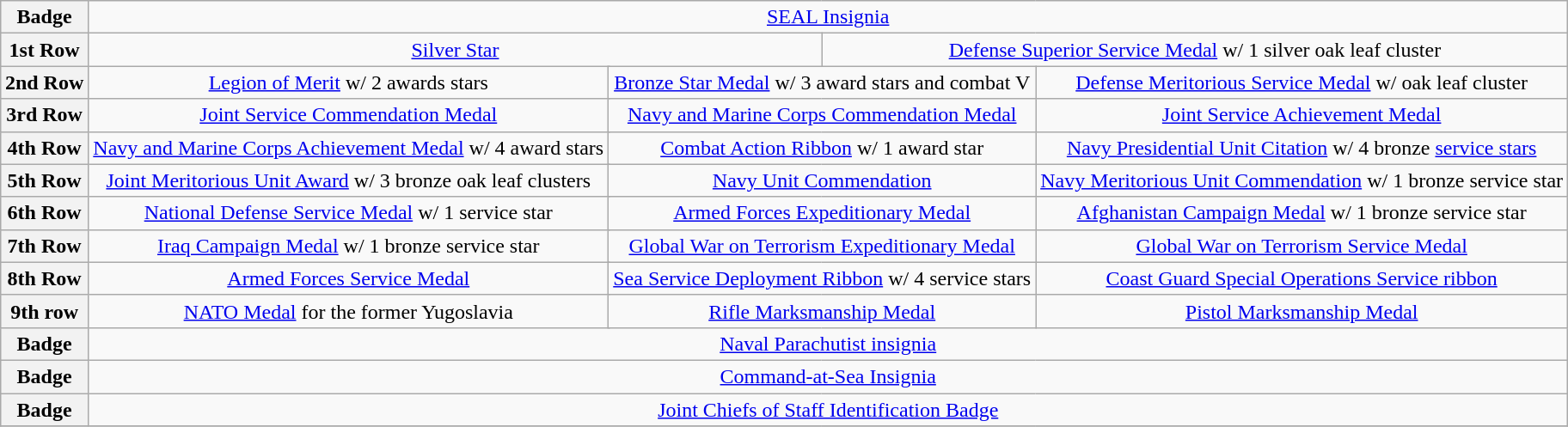<table class="wikitable" style="margin:1em auto; text-align:center;">
<tr>
<th>Badge</th>
<td colspan="6"><a href='#'>SEAL Insignia</a></td>
</tr>
<tr>
<th>1st Row</th>
<td colspan="3"><a href='#'>Silver Star</a></td>
<td colspan="3"><a href='#'>Defense Superior Service Medal</a> w/ 1 silver oak leaf cluster</td>
</tr>
<tr>
<th>2nd Row</th>
<td colspan="2"><a href='#'>Legion of Merit</a> w/ 2 awards stars</td>
<td colspan="2"><a href='#'>Bronze Star Medal</a> w/ 3 award stars and combat V</td>
<td colspan="2"><a href='#'>Defense Meritorious Service Medal</a> w/ oak leaf cluster</td>
</tr>
<tr>
<th>3rd Row</th>
<td colspan="2"><a href='#'>Joint Service Commendation Medal</a></td>
<td colspan="2"><a href='#'>Navy and Marine Corps Commendation Medal</a></td>
<td colspan="2"><a href='#'>Joint Service Achievement Medal</a></td>
</tr>
<tr>
<th>4th Row</th>
<td colspan="2"><a href='#'>Navy and Marine Corps Achievement Medal</a> w/ 4 award stars</td>
<td colspan="2"><a href='#'>Combat Action Ribbon</a> w/ 1 award star</td>
<td colspan="2"><a href='#'>Navy Presidential Unit Citation</a> w/ 4 bronze <a href='#'>service stars</a></td>
</tr>
<tr>
<th>5th Row</th>
<td colspan="2"><a href='#'>Joint Meritorious Unit Award</a> w/ 3 bronze oak leaf clusters</td>
<td colspan="2"><a href='#'>Navy Unit Commendation</a></td>
<td colspan="2"><a href='#'>Navy Meritorious Unit Commendation</a> w/ 1 bronze service star</td>
</tr>
<tr>
<th>6th Row</th>
<td colspan="2"><a href='#'>National Defense Service Medal</a> w/ 1 service star</td>
<td colspan="2"><a href='#'>Armed Forces Expeditionary Medal</a></td>
<td colspan="2"><a href='#'>Afghanistan Campaign Medal</a> w/ 1 bronze service star</td>
</tr>
<tr>
<th>7th Row</th>
<td colspan="2"><a href='#'>Iraq Campaign Medal</a> w/ 1 bronze service star</td>
<td colspan="2"><a href='#'>Global War on Terrorism Expeditionary Medal</a></td>
<td colspan="2"><a href='#'>Global War on Terrorism Service Medal</a></td>
</tr>
<tr>
<th>8th Row</th>
<td colspan="2"><a href='#'>Armed Forces Service Medal</a></td>
<td colspan="2"><a href='#'>Sea Service Deployment Ribbon</a> w/ 4 service stars</td>
<td colspan="2"><a href='#'>Coast Guard Special Operations Service ribbon</a></td>
</tr>
<tr>
<th>9th row</th>
<td colspan="2"><a href='#'>NATO Medal</a> for the former Yugoslavia</td>
<td colspan="2"><a href='#'>Rifle Marksmanship Medal</a></td>
<td colspan="2"><a href='#'>Pistol Marksmanship Medal</a></td>
</tr>
<tr>
<th>Badge</th>
<td colspan="6"><a href='#'>Naval Parachutist insignia</a></td>
</tr>
<tr>
<th>Badge</th>
<td colspan="6"><a href='#'>Command-at-Sea Insignia</a></td>
</tr>
<tr>
<th>Badge</th>
<td colspan="6"><a href='#'>Joint Chiefs of Staff Identification Badge</a></td>
</tr>
<tr>
</tr>
</table>
